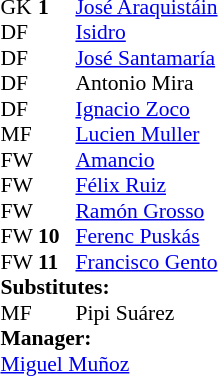<table cellspacing="0" cellpadding="0" style="font-size:90%; margin:0.2em auto;">
<tr>
<th width="25"></th>
<th width="25"></th>
</tr>
<tr>
<td>GK</td>
<td><strong> 1</strong></td>
<td> <a href='#'>José Araquistáin</a></td>
</tr>
<tr>
<td>DF</td>
<td><strong> </strong></td>
<td> <a href='#'>Isidro</a></td>
</tr>
<tr>
<td>DF</td>
<td><strong> </strong></td>
<td> <a href='#'>José Santamaría</a></td>
</tr>
<tr>
<td>DF</td>
<td><strong> </strong></td>
<td> Antonio Mira</td>
</tr>
<tr>
<td>DF</td>
<td><strong> </strong></td>
<td> <a href='#'>Ignacio Zoco</a></td>
</tr>
<tr>
<td>MF</td>
<td><strong> </strong></td>
<td> <a href='#'>Lucien Muller</a></td>
</tr>
<tr>
<td>FW</td>
<td><strong> </strong></td>
<td> <a href='#'>Amancio</a></td>
</tr>
<tr>
<td>FW</td>
<td><strong> </strong></td>
<td> <a href='#'>Félix Ruiz</a></td>
<td></td>
<td></td>
</tr>
<tr>
<td>FW</td>
<td><strong> </strong></td>
<td> <a href='#'>Ramón Grosso</a></td>
</tr>
<tr>
<td>FW</td>
<td><strong>10</strong></td>
<td> <a href='#'>Ferenc Puskás</a></td>
</tr>
<tr>
<td>FW</td>
<td><strong>11</strong></td>
<td> <a href='#'>Francisco Gento</a></td>
</tr>
<tr>
<td colspan=3><strong>Substitutes:</strong></td>
</tr>
<tr>
<td>MF</td>
<td><strong> </strong></td>
<td> Pipi Suárez</td>
<td></td>
<td></td>
</tr>
<tr>
<td colspan=3><strong>Manager:</strong></td>
</tr>
<tr>
<td colspan=4> <a href='#'>Miguel Muñoz</a></td>
</tr>
</table>
